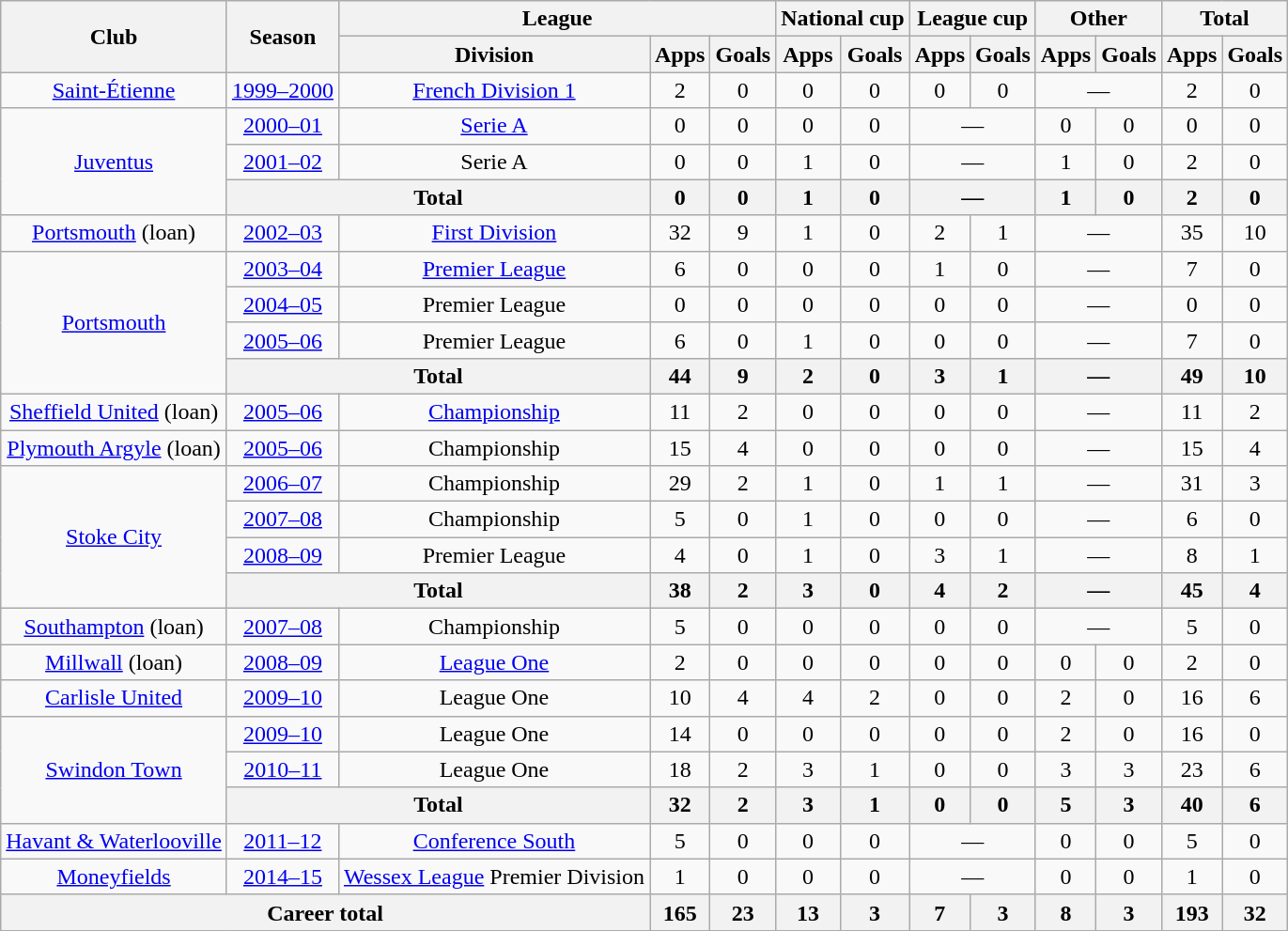<table class="wikitable" style="text-align:center">
<tr>
<th rowspan="2">Club</th>
<th rowspan="2">Season</th>
<th colspan="3">League</th>
<th colspan="2">National cup</th>
<th colspan="2">League cup</th>
<th colspan="2">Other</th>
<th colspan="2">Total</th>
</tr>
<tr>
<th>Division</th>
<th>Apps</th>
<th>Goals</th>
<th>Apps</th>
<th>Goals</th>
<th>Apps</th>
<th>Goals</th>
<th>Apps</th>
<th>Goals</th>
<th>Apps</th>
<th>Goals</th>
</tr>
<tr>
<td><a href='#'>Saint-Étienne</a></td>
<td><a href='#'>1999–2000</a></td>
<td><a href='#'>French Division 1</a></td>
<td>2</td>
<td>0</td>
<td>0</td>
<td>0</td>
<td>0</td>
<td>0</td>
<td colspan="2">—</td>
<td>2</td>
<td>0</td>
</tr>
<tr>
<td rowspan="3"><a href='#'>Juventus</a></td>
<td><a href='#'>2000–01</a></td>
<td><a href='#'>Serie A</a></td>
<td>0</td>
<td>0</td>
<td>0</td>
<td>0</td>
<td colspan="2">—</td>
<td>0</td>
<td>0</td>
<td>0</td>
<td>0</td>
</tr>
<tr>
<td><a href='#'>2001–02</a></td>
<td>Serie A</td>
<td>0</td>
<td>0</td>
<td>1</td>
<td>0</td>
<td colspan="2">—</td>
<td>1</td>
<td>0</td>
<td>2</td>
<td>0</td>
</tr>
<tr>
<th colspan="2">Total</th>
<th>0</th>
<th>0</th>
<th>1</th>
<th>0</th>
<th colspan="2">—</th>
<th>1</th>
<th>0</th>
<th>2</th>
<th>0</th>
</tr>
<tr>
<td><a href='#'>Portsmouth</a> (loan)</td>
<td><a href='#'>2002–03</a></td>
<td><a href='#'>First Division</a></td>
<td>32</td>
<td>9</td>
<td>1</td>
<td>0</td>
<td>2</td>
<td>1</td>
<td colspan="2">—</td>
<td>35</td>
<td>10</td>
</tr>
<tr>
<td rowspan="4"><a href='#'>Portsmouth</a></td>
<td><a href='#'>2003–04</a></td>
<td><a href='#'>Premier League</a></td>
<td>6</td>
<td>0</td>
<td>0</td>
<td>0</td>
<td>1</td>
<td>0</td>
<td colspan="2">—</td>
<td>7</td>
<td>0</td>
</tr>
<tr>
<td><a href='#'>2004–05</a></td>
<td>Premier League</td>
<td>0</td>
<td>0</td>
<td>0</td>
<td>0</td>
<td>0</td>
<td>0</td>
<td colspan="2">—</td>
<td>0</td>
<td>0</td>
</tr>
<tr>
<td><a href='#'>2005–06</a></td>
<td>Premier League</td>
<td>6</td>
<td>0</td>
<td>1</td>
<td>0</td>
<td>0</td>
<td>0</td>
<td colspan="2">—</td>
<td>7</td>
<td>0</td>
</tr>
<tr>
<th colspan="2">Total</th>
<th>44</th>
<th>9</th>
<th>2</th>
<th>0</th>
<th>3</th>
<th>1</th>
<th colspan="2">—</th>
<th>49</th>
<th>10</th>
</tr>
<tr>
<td><a href='#'>Sheffield United</a> (loan)</td>
<td><a href='#'>2005–06</a></td>
<td><a href='#'>Championship</a></td>
<td>11</td>
<td>2</td>
<td>0</td>
<td>0</td>
<td>0</td>
<td>0</td>
<td colspan="2">—</td>
<td>11</td>
<td>2</td>
</tr>
<tr>
<td><a href='#'>Plymouth Argyle</a> (loan)</td>
<td><a href='#'>2005–06</a></td>
<td>Championship</td>
<td>15</td>
<td>4</td>
<td>0</td>
<td>0</td>
<td>0</td>
<td>0</td>
<td colspan="2">—</td>
<td>15</td>
<td>4</td>
</tr>
<tr>
<td rowspan="4"><a href='#'>Stoke City</a></td>
<td><a href='#'>2006–07</a></td>
<td>Championship</td>
<td>29</td>
<td>2</td>
<td>1</td>
<td>0</td>
<td>1</td>
<td>1</td>
<td colspan="2">—</td>
<td>31</td>
<td>3</td>
</tr>
<tr>
<td><a href='#'>2007–08</a></td>
<td>Championship</td>
<td>5</td>
<td>0</td>
<td>1</td>
<td>0</td>
<td>0</td>
<td>0</td>
<td colspan="2">—</td>
<td>6</td>
<td>0</td>
</tr>
<tr>
<td><a href='#'>2008–09</a></td>
<td>Premier League</td>
<td>4</td>
<td>0</td>
<td>1</td>
<td>0</td>
<td>3</td>
<td>1</td>
<td colspan="2">—</td>
<td>8</td>
<td>1</td>
</tr>
<tr>
<th colspan="2">Total</th>
<th>38</th>
<th>2</th>
<th>3</th>
<th>0</th>
<th>4</th>
<th>2</th>
<th colspan="2">—</th>
<th>45</th>
<th>4</th>
</tr>
<tr>
<td><a href='#'>Southampton</a> (loan)</td>
<td><a href='#'>2007–08</a></td>
<td>Championship</td>
<td>5</td>
<td>0</td>
<td>0</td>
<td>0</td>
<td>0</td>
<td>0</td>
<td colspan="2">—</td>
<td>5</td>
<td>0</td>
</tr>
<tr>
<td><a href='#'>Millwall</a> (loan)</td>
<td><a href='#'>2008–09</a></td>
<td><a href='#'>League One</a></td>
<td>2</td>
<td>0</td>
<td>0</td>
<td>0</td>
<td>0</td>
<td>0</td>
<td>0</td>
<td>0</td>
<td>2</td>
<td>0</td>
</tr>
<tr>
<td><a href='#'>Carlisle United</a></td>
<td><a href='#'>2009–10</a></td>
<td>League One</td>
<td>10</td>
<td>4</td>
<td>4</td>
<td>2</td>
<td>0</td>
<td>0</td>
<td>2</td>
<td>0</td>
<td>16</td>
<td>6</td>
</tr>
<tr>
<td rowspan="3"><a href='#'>Swindon Town</a></td>
<td><a href='#'>2009–10</a></td>
<td>League One</td>
<td>14</td>
<td>0</td>
<td>0</td>
<td>0</td>
<td>0</td>
<td>0</td>
<td>2</td>
<td>0</td>
<td>16</td>
<td>0</td>
</tr>
<tr>
<td><a href='#'>2010–11</a></td>
<td>League One</td>
<td>18</td>
<td>2</td>
<td>3</td>
<td>1</td>
<td>0</td>
<td>0</td>
<td>3</td>
<td>3</td>
<td>23</td>
<td>6</td>
</tr>
<tr>
<th colspan="2">Total</th>
<th>32</th>
<th>2</th>
<th>3</th>
<th>1</th>
<th>0</th>
<th>0</th>
<th>5</th>
<th>3</th>
<th>40</th>
<th>6</th>
</tr>
<tr>
<td><a href='#'>Havant & Waterlooville</a></td>
<td><a href='#'>2011–12</a></td>
<td><a href='#'>Conference South</a></td>
<td>5</td>
<td>0</td>
<td>0</td>
<td>0</td>
<td colspan="2">—</td>
<td>0</td>
<td>0</td>
<td>5</td>
<td>0</td>
</tr>
<tr>
<td><a href='#'>Moneyfields</a></td>
<td><a href='#'>2014–15</a></td>
<td><a href='#'>Wessex League</a> Premier Division</td>
<td>1</td>
<td>0</td>
<td>0</td>
<td>0</td>
<td colspan="2">—</td>
<td>0</td>
<td>0</td>
<td>1</td>
<td>0</td>
</tr>
<tr>
<th colspan="3">Career total</th>
<th>165</th>
<th>23</th>
<th>13</th>
<th>3</th>
<th>7</th>
<th>3</th>
<th>8</th>
<th>3</th>
<th>193</th>
<th>32</th>
</tr>
</table>
